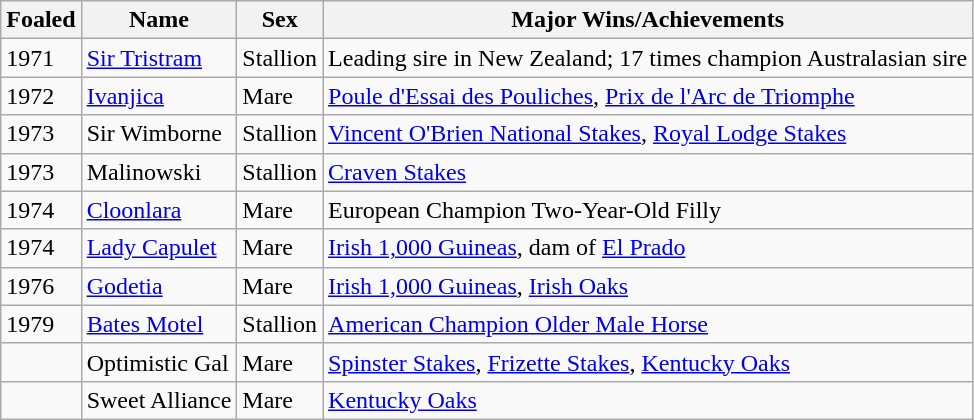<table class="wikitable">
<tr>
<th>Foaled</th>
<th>Name</th>
<th>Sex</th>
<th>Major Wins/Achievements</th>
</tr>
<tr>
<td>1971</td>
<td><a href='#'>Sir Tristram</a></td>
<td>Stallion</td>
<td>Leading sire in New Zealand; 17 times champion Australasian sire</td>
</tr>
<tr>
<td>1972</td>
<td><a href='#'>Ivanjica</a></td>
<td>Mare</td>
<td><a href='#'>Poule d'Essai des Pouliches</a>, <a href='#'>Prix de l'Arc de Triomphe</a></td>
</tr>
<tr>
<td>1973</td>
<td Sir Wimborne (horse)>Sir Wimborne</td>
<td>Stallion</td>
<td><a href='#'>Vincent O'Brien National Stakes</a>, <a href='#'>Royal Lodge Stakes</a></td>
</tr>
<tr>
<td>1973</td>
<td>Malinowski</td>
<td>Stallion</td>
<td><a href='#'>Craven Stakes</a></td>
</tr>
<tr>
<td>1974</td>
<td><a href='#'>Cloonlara</a></td>
<td>Mare</td>
<td>European Champion Two-Year-Old Filly</td>
</tr>
<tr>
<td>1974</td>
<td><a href='#'>Lady Capulet</a></td>
<td>Mare</td>
<td><a href='#'>Irish 1,000 Guineas</a>, dam of <a href='#'>El Prado</a></td>
</tr>
<tr>
<td>1976</td>
<td><a href='#'>Godetia</a></td>
<td>Mare</td>
<td><a href='#'>Irish 1,000 Guineas</a>, <a href='#'>Irish Oaks</a></td>
</tr>
<tr>
<td>1979</td>
<td><a href='#'>Bates Motel</a></td>
<td>Stallion</td>
<td><a href='#'>American Champion Older Male Horse</a></td>
</tr>
<tr>
<td></td>
<td>Optimistic Gal</td>
<td>Mare</td>
<td><a href='#'>Spinster Stakes</a>, <a href='#'>Frizette Stakes</a>, <a href='#'>Kentucky Oaks</a></td>
</tr>
<tr>
<td></td>
<td>Sweet Alliance</td>
<td>Mare</td>
<td><a href='#'>Kentucky Oaks</a></td>
</tr>
</table>
